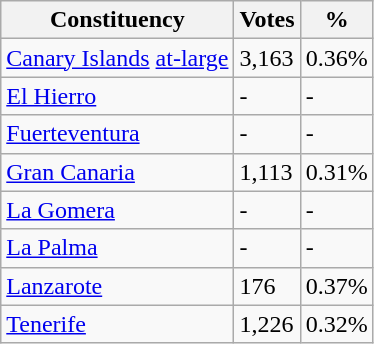<table class="wikitable" style="display: inline-table;">
<tr>
<th>Constituency</th>
<th>Votes</th>
<th>%</th>
</tr>
<tr>
<td><a href='#'>Canary Islands</a> <a href='#'>at-large</a></td>
<td>3,163</td>
<td>0.36%</td>
</tr>
<tr>
<td><a href='#'>El Hierro</a></td>
<td>-</td>
<td>-</td>
</tr>
<tr>
<td><a href='#'>Fuerteventura</a></td>
<td>-</td>
<td>-</td>
</tr>
<tr>
<td><a href='#'>Gran Canaria</a></td>
<td>1,113</td>
<td>0.31%</td>
</tr>
<tr>
<td><a href='#'>La Gomera</a></td>
<td>-</td>
<td>-</td>
</tr>
<tr>
<td><a href='#'>La Palma</a></td>
<td>-</td>
<td>-</td>
</tr>
<tr>
<td><a href='#'>Lanzarote</a></td>
<td>176</td>
<td>0.37%</td>
</tr>
<tr>
<td><a href='#'>Tenerife</a></td>
<td>1,226</td>
<td>0.32%</td>
</tr>
</table>
